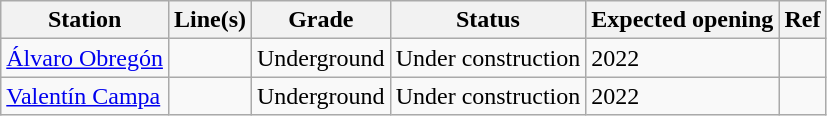<table class="wikitable sortable plainrowheaders">
<tr>
<th scope=col>Station</th>
<th scope=col>Line(s)</th>
<th scope=col>Grade</th>
<th scope=col>Status</th>
<th scope=col>Expected opening</th>
<th scope=col class="unsortable">Ref</th>
</tr>
<tr>
<td><a href='#'>Álvaro Obregón</a></td>
<td></td>
<td>Underground</td>
<td>Under construction</td>
<td>2022</td>
<td align=center></td>
</tr>
<tr>
<td><a href='#'>Valentín Campa</a></td>
<td></td>
<td>Underground</td>
<td>Under construction</td>
<td>2022</td>
<td align=center></td>
</tr>
</table>
